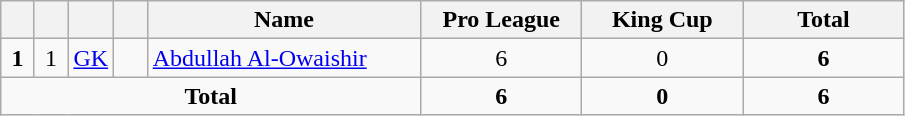<table class="wikitable" style="text-align:center">
<tr>
<th width=15></th>
<th width=15></th>
<th width=15></th>
<th width=15></th>
<th width=175>Name</th>
<th width=100>Pro League</th>
<th width=100>King Cup</th>
<th width=100>Total</th>
</tr>
<tr>
<td><strong>1</strong></td>
<td>1</td>
<td><a href='#'>GK</a></td>
<td></td>
<td align=left><a href='#'>Abdullah Al-Owaishir</a></td>
<td>6</td>
<td>0</td>
<td><strong>6</strong></td>
</tr>
<tr>
<td colspan=5><strong>Total</strong></td>
<td><strong>6</strong></td>
<td><strong>0</strong></td>
<td><strong>6</strong></td>
</tr>
</table>
